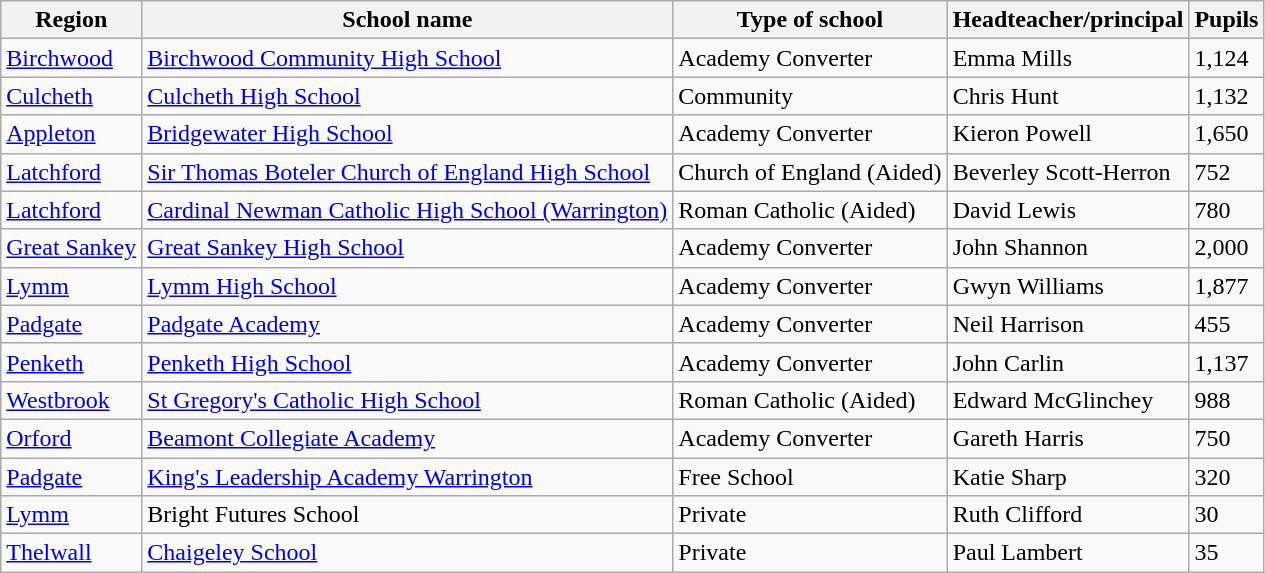<table class="wikitable sortable">
<tr>
<th>Region</th>
<th>School name</th>
<th>Type of school</th>
<th>Headteacher/principal</th>
<th>Pupils</th>
</tr>
<tr>
<td><a href='#'>Birchwood</a></td>
<td><a href='#'>Birchwood Community High School</a></td>
<td>Academy Converter</td>
<td>Emma Mills</td>
<td>1,124</td>
</tr>
<tr>
<td><a href='#'>Culcheth</a></td>
<td><a href='#'>Culcheth High School</a></td>
<td>Community</td>
<td>Chris Hunt</td>
<td>1,132</td>
</tr>
<tr>
<td><a href='#'>Appleton</a></td>
<td><a href='#'>Bridgewater High School</a></td>
<td>Academy Converter</td>
<td>Kieron Powell</td>
<td>1,650</td>
</tr>
<tr>
<td><a href='#'>Latchford</a></td>
<td><a href='#'>Sir Thomas Boteler Church of England High School</a></td>
<td>Church of England (Aided)</td>
<td>Beverley Scott-Herron</td>
<td>752</td>
</tr>
<tr>
<td><a href='#'>Latchford</a></td>
<td><a href='#'>Cardinal Newman Catholic High School (Warrington)</a></td>
<td>Roman Catholic (Aided)</td>
<td>David Lewis</td>
<td>780</td>
</tr>
<tr>
<td><a href='#'>Great Sankey</a></td>
<td><a href='#'>Great Sankey High School</a></td>
<td>Academy Converter</td>
<td>John Shannon</td>
<td>2,000</td>
</tr>
<tr>
<td><a href='#'>Lymm</a></td>
<td><a href='#'>Lymm High School</a></td>
<td>Academy Converter</td>
<td>Gwyn Williams</td>
<td>1,877</td>
</tr>
<tr>
<td><a href='#'>Padgate</a></td>
<td><a href='#'>Padgate Academy</a></td>
<td>Academy Converter</td>
<td>Neil Harrison</td>
<td>455</td>
</tr>
<tr>
<td><a href='#'>Penketh</a></td>
<td><a href='#'>Penketh High School</a></td>
<td>Academy Converter</td>
<td>John Carlin</td>
<td>1,137</td>
</tr>
<tr>
<td><a href='#'>Westbrook</a></td>
<td><a href='#'>St Gregory's Catholic High School</a></td>
<td>Roman Catholic (Aided)</td>
<td>Edward McGlinchey</td>
<td>988</td>
</tr>
<tr>
<td><a href='#'>Orford</a></td>
<td><a href='#'>Beamont Collegiate Academy</a></td>
<td>Academy Converter</td>
<td>Gareth Harris</td>
<td>750</td>
</tr>
<tr>
<td><a href='#'>Padgate</a></td>
<td><a href='#'>King's Leadership Academy Warrington</a></td>
<td>Free School</td>
<td>Katie Sharp</td>
<td>320</td>
</tr>
<tr>
<td><a href='#'>Lymm</a></td>
<td>Bright Futures School</td>
<td>Private</td>
<td>Ruth Clifford</td>
<td>30</td>
</tr>
<tr>
<td><a href='#'>Thelwall</a></td>
<td><a href='#'>Chaigeley School</a></td>
<td>Private</td>
<td>Paul Lambert</td>
<td>35</td>
</tr>
</table>
